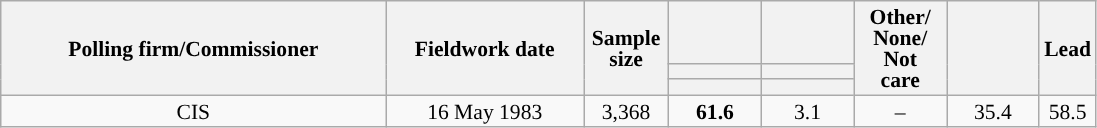<table class="wikitable collapsible collapsed" style="text-align:center; font-size:90%; line-height:14px;">
<tr style="height:42px;">
<th style="width:250px;" rowspan="3">Polling firm/Commissioner</th>
<th style="width:125px;" rowspan="3">Fieldwork date</th>
<th style="width:50px;" rowspan="3">Sample size</th>
<th style="width:55px;"></th>
<th style="width:55px;"></th>
<th style="width:55px;" rowspan="3">Other/<br>None/<br>Not<br>care</th>
<th style="width:55px;" rowspan="3"></th>
<th style="width:30px;" rowspan="3">Lead</th>
</tr>
<tr>
<th style="color:inherit;background:"></th>
<th style="color:inherit;background:"></th>
</tr>
<tr>
<th></th>
<th></th>
</tr>
<tr>
<td>CIS</td>
<td>16 May 1983</td>
<td>3,368</td>
<td><strong>61.6</strong></td>
<td>3.1</td>
<td>–</td>
<td>35.4</td>
<td style="background:">58.5</td>
</tr>
</table>
